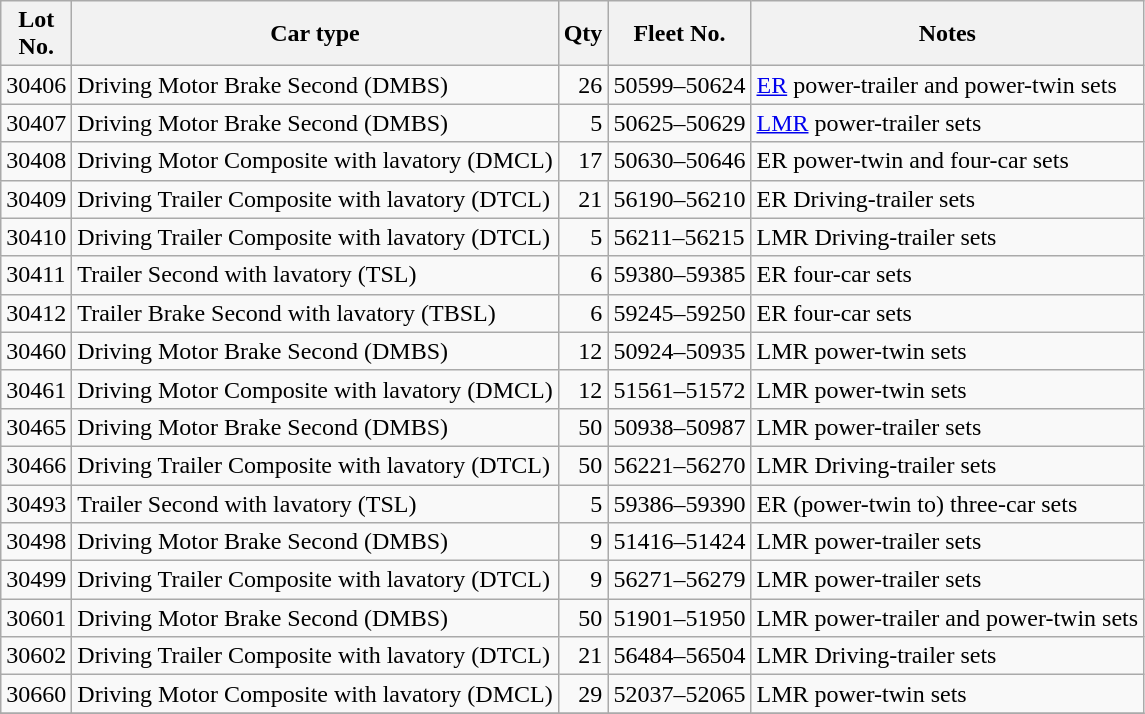<table class="wikitable sortable">
<tr>
<th>Lot<br>No.</th>
<th>Car type</th>
<th>Qty<br></th>
<th>Fleet No.</th>
<th>Notes</th>
</tr>
<tr>
<td>30406</td>
<td>Driving Motor Brake Second (DMBS)</td>
<td align=right>26</td>
<td>50599–50624</td>
<td><a href='#'>ER</a> power-trailer and power-twin sets</td>
</tr>
<tr>
<td>30407</td>
<td>Driving Motor Brake Second (DMBS)</td>
<td align=right>5</td>
<td>50625–50629</td>
<td><a href='#'>LMR</a> power-trailer sets</td>
</tr>
<tr>
<td>30408</td>
<td>Driving Motor Composite with lavatory (DMCL)</td>
<td align=right>17</td>
<td>50630–50646</td>
<td>ER power-twin and four-car sets</td>
</tr>
<tr>
<td>30409</td>
<td>Driving Trailer Composite with lavatory (DTCL)</td>
<td align=right>21</td>
<td>56190–56210</td>
<td>ER Driving-trailer sets</td>
</tr>
<tr>
<td>30410</td>
<td>Driving Trailer Composite with lavatory (DTCL)</td>
<td align=right>5</td>
<td>56211–56215</td>
<td>LMR Driving-trailer sets</td>
</tr>
<tr>
<td>30411</td>
<td>Trailer Second with lavatory (TSL)</td>
<td align=right>6</td>
<td>59380–59385</td>
<td>ER four-car sets</td>
</tr>
<tr>
<td>30412</td>
<td>Trailer Brake Second with lavatory (TBSL)</td>
<td align=right>6</td>
<td>59245–59250</td>
<td>ER four-car sets</td>
</tr>
<tr>
<td>30460</td>
<td>Driving Motor Brake Second (DMBS)</td>
<td align=right>12</td>
<td>50924–50935</td>
<td>LMR power-twin sets</td>
</tr>
<tr>
<td>30461</td>
<td>Driving Motor Composite with lavatory (DMCL)</td>
<td align=right>12</td>
<td>51561–51572</td>
<td>LMR power-twin sets</td>
</tr>
<tr>
<td>30465</td>
<td>Driving Motor Brake Second (DMBS)</td>
<td align=right>50</td>
<td>50938–50987</td>
<td>LMR power-trailer sets</td>
</tr>
<tr>
<td>30466</td>
<td>Driving Trailer Composite with lavatory (DTCL)</td>
<td align=right>50</td>
<td>56221–56270</td>
<td>LMR Driving-trailer sets</td>
</tr>
<tr>
<td>30493</td>
<td>Trailer Second with lavatory (TSL)</td>
<td align=right>5</td>
<td>59386–59390</td>
<td>ER (power-twin to) three-car sets</td>
</tr>
<tr>
<td>30498</td>
<td>Driving Motor Brake Second (DMBS)</td>
<td align=right>9</td>
<td>51416–51424</td>
<td>LMR power-trailer sets</td>
</tr>
<tr>
<td>30499</td>
<td>Driving Trailer Composite with lavatory (DTCL)</td>
<td align=right>9</td>
<td>56271–56279</td>
<td>LMR power-trailer sets</td>
</tr>
<tr>
<td>30601</td>
<td>Driving Motor Brake Second (DMBS)</td>
<td align=right>50</td>
<td>51901–51950</td>
<td>LMR power-trailer and power-twin sets</td>
</tr>
<tr>
<td>30602</td>
<td>Driving Trailer Composite with lavatory (DTCL)</td>
<td align=right>21</td>
<td>56484–56504</td>
<td>LMR Driving-trailer sets</td>
</tr>
<tr>
<td>30660</td>
<td>Driving Motor Composite with lavatory (DMCL)</td>
<td align=right>29</td>
<td>52037–52065</td>
<td>LMR power-twin sets</td>
</tr>
<tr>
</tr>
</table>
